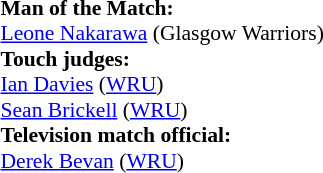<table style="width:100%; font-size:90%;">
<tr>
<td><br><strong>Man of the Match:</strong>
<br> <a href='#'>Leone Nakarawa</a> (Glasgow Warriors)<br><strong>Touch judges:</strong>
<br><a href='#'>Ian Davies</a> (<a href='#'>WRU</a>)
<br><a href='#'>Sean Brickell</a> (<a href='#'>WRU</a>)
<br><strong>Television match official:</strong>
<br><a href='#'>Derek Bevan</a> (<a href='#'>WRU</a>)</td>
</tr>
</table>
